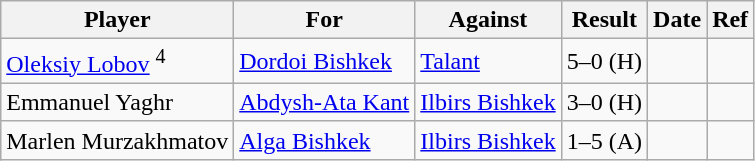<table class="wikitable sortable">
<tr>
<th>Player</th>
<th>For</th>
<th>Against</th>
<th style="text-align:center">Result</th>
<th>Date</th>
<th>Ref</th>
</tr>
<tr>
<td> <a href='#'>Oleksiy Lobov</a> <sup>4</sup></td>
<td><a href='#'>Dordoi Bishkek</a></td>
<td><a href='#'>Talant</a></td>
<td style="text-align:center;">5–0 (H)</td>
<td></td>
<td></td>
</tr>
<tr>
<td> Emmanuel Yaghr</td>
<td><a href='#'>Abdysh-Ata Kant</a></td>
<td><a href='#'>Ilbirs Bishkek</a></td>
<td style="text-align:center;">3–0 (H)</td>
<td></td>
<td></td>
</tr>
<tr>
<td> Marlen Murzakhmatov</td>
<td><a href='#'>Alga Bishkek</a></td>
<td><a href='#'>Ilbirs Bishkek</a></td>
<td style="text-align:center;">1–5 (A)</td>
<td></td>
<td></td>
</tr>
</table>
